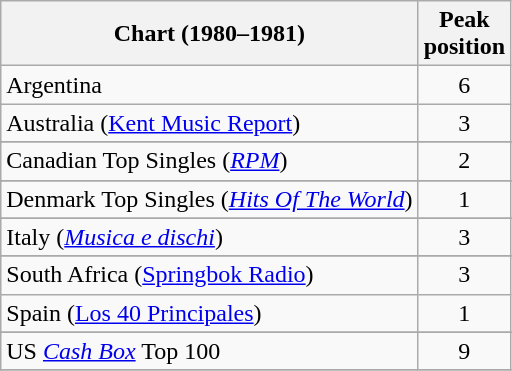<table class="wikitable plainrowheaders sortable">
<tr>
<th>Chart (1980–1981)</th>
<th>Peak<br>position</th>
</tr>
<tr>
<td>Argentina</td>
<td align="center">6</td>
</tr>
<tr>
<td>Australia (<a href='#'>Kent Music Report</a>)</td>
<td align="center">3</td>
</tr>
<tr>
</tr>
<tr>
<td>Canadian Top Singles (<em><a href='#'>RPM</a></em>)</td>
<td align="center">2</td>
</tr>
<tr>
</tr>
<tr>
<td>Denmark Top Singles (<em><a href='#'>Hits Of The World</a></em>)</td>
<td align="center">1</td>
</tr>
<tr>
</tr>
<tr>
</tr>
<tr>
</tr>
<tr>
<td>Italy (<em><a href='#'>Musica e dischi</a></em>)</td>
<td align="center">3</td>
</tr>
<tr>
</tr>
<tr>
</tr>
<tr>
<td>South Africa (<a href='#'>Springbok Radio</a>)</td>
<td align="center">3</td>
</tr>
<tr>
<td>Spain (<a href='#'>Los 40 Principales</a>)</td>
<td align="center">1</td>
</tr>
<tr>
</tr>
<tr>
</tr>
<tr>
</tr>
<tr>
</tr>
<tr>
<td>US <em><a href='#'>Cash Box</a></em> Top 100 </td>
<td style="text-align:center;">9</td>
</tr>
<tr>
</tr>
</table>
